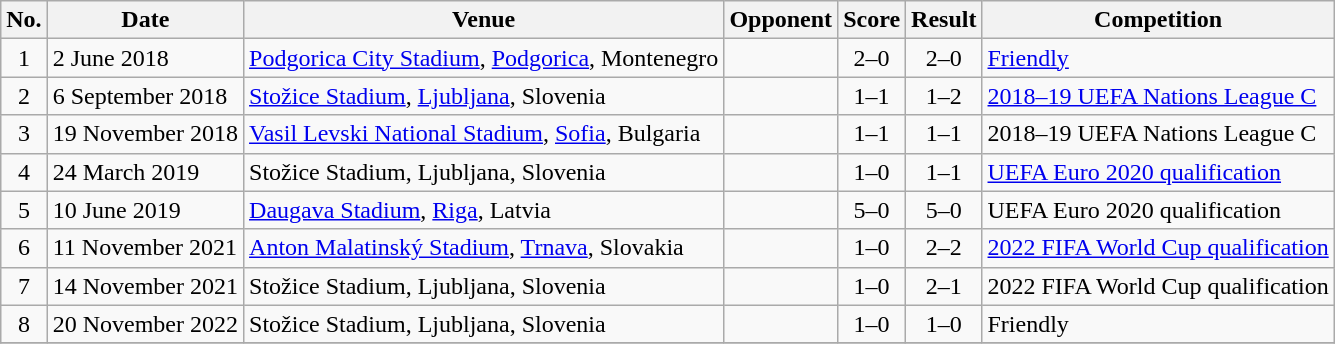<table class="wikitable sortable">
<tr>
<th scope="col">No.</th>
<th scope="col">Date</th>
<th scope="col">Venue</th>
<th scope="col">Opponent</th>
<th scope="col">Score</th>
<th scope="col">Result</th>
<th scope="col">Competition</th>
</tr>
<tr>
<td align="center">1</td>
<td>2 June 2018</td>
<td><a href='#'>Podgorica City Stadium</a>, <a href='#'>Podgorica</a>, Montenegro</td>
<td></td>
<td align="center">2–0</td>
<td align="center">2–0</td>
<td><a href='#'>Friendly</a></td>
</tr>
<tr>
<td align="center">2</td>
<td>6 September 2018</td>
<td><a href='#'>Stožice Stadium</a>, <a href='#'>Ljubljana</a>, Slovenia</td>
<td></td>
<td align="center">1–1</td>
<td align="center">1–2</td>
<td><a href='#'>2018–19 UEFA Nations League C</a></td>
</tr>
<tr>
<td align="center">3</td>
<td>19 November 2018</td>
<td><a href='#'>Vasil Levski National Stadium</a>, <a href='#'>Sofia</a>, Bulgaria</td>
<td></td>
<td align="center">1–1</td>
<td align="center">1–1</td>
<td>2018–19 UEFA Nations League C</td>
</tr>
<tr>
<td align="center">4</td>
<td>24 March 2019</td>
<td>Stožice Stadium, Ljubljana, Slovenia</td>
<td></td>
<td align="center">1–0</td>
<td align="center">1–1</td>
<td><a href='#'>UEFA Euro 2020 qualification</a></td>
</tr>
<tr>
<td align="center">5</td>
<td>10 June 2019</td>
<td><a href='#'>Daugava Stadium</a>, <a href='#'>Riga</a>, Latvia</td>
<td></td>
<td align="center">5–0</td>
<td align="center">5–0</td>
<td>UEFA Euro 2020 qualification</td>
</tr>
<tr>
<td align="center">6</td>
<td>11 November 2021</td>
<td><a href='#'>Anton Malatinský Stadium</a>, <a href='#'>Trnava</a>, Slovakia</td>
<td></td>
<td align="center">1–0</td>
<td align="center">2–2</td>
<td><a href='#'>2022 FIFA World Cup qualification</a></td>
</tr>
<tr>
<td align="center">7</td>
<td>14 November 2021</td>
<td>Stožice Stadium, Ljubljana, Slovenia</td>
<td></td>
<td align="center">1–0</td>
<td align="center">2–1</td>
<td>2022 FIFA World Cup qualification</td>
</tr>
<tr>
<td align="center">8</td>
<td>20 November 2022</td>
<td>Stožice Stadium, Ljubljana, Slovenia</td>
<td></td>
<td align="center">1–0</td>
<td align="center">1–0</td>
<td>Friendly</td>
</tr>
<tr>
</tr>
</table>
